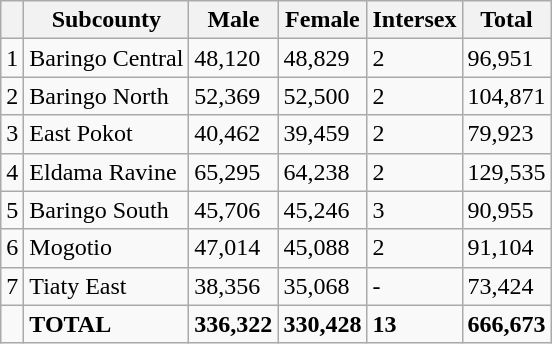<table class="wikitable">
<tr>
<th></th>
<th>Subcounty</th>
<th>Male</th>
<th>Female</th>
<th>Intersex</th>
<th>Total</th>
</tr>
<tr>
<td>1</td>
<td>Baringo Central</td>
<td>48,120</td>
<td>48,829</td>
<td>2</td>
<td>96,951</td>
</tr>
<tr>
<td>2</td>
<td>Baringo North</td>
<td>52,369</td>
<td>52,500</td>
<td>2</td>
<td>104,871</td>
</tr>
<tr>
<td>3</td>
<td>East Pokot</td>
<td>40,462</td>
<td>39,459</td>
<td>2</td>
<td>79,923</td>
</tr>
<tr>
<td>4</td>
<td>Eldama Ravine</td>
<td>65,295</td>
<td>64,238</td>
<td>2</td>
<td>129,535</td>
</tr>
<tr>
<td>5</td>
<td>Baringo South</td>
<td>45,706</td>
<td>45,246</td>
<td>3</td>
<td>90,955</td>
</tr>
<tr>
<td>6</td>
<td>Mogotio</td>
<td>47,014</td>
<td>45,088</td>
<td>2</td>
<td>91,104</td>
</tr>
<tr>
<td>7</td>
<td>Tiaty East</td>
<td>38,356</td>
<td>35,068</td>
<td>-</td>
<td>73,424</td>
</tr>
<tr>
<td></td>
<td><strong>TOTAL</strong></td>
<td><strong>336,322</strong></td>
<td><strong>330,428</strong></td>
<td><strong>13</strong></td>
<td><strong>666,673</strong></td>
</tr>
</table>
